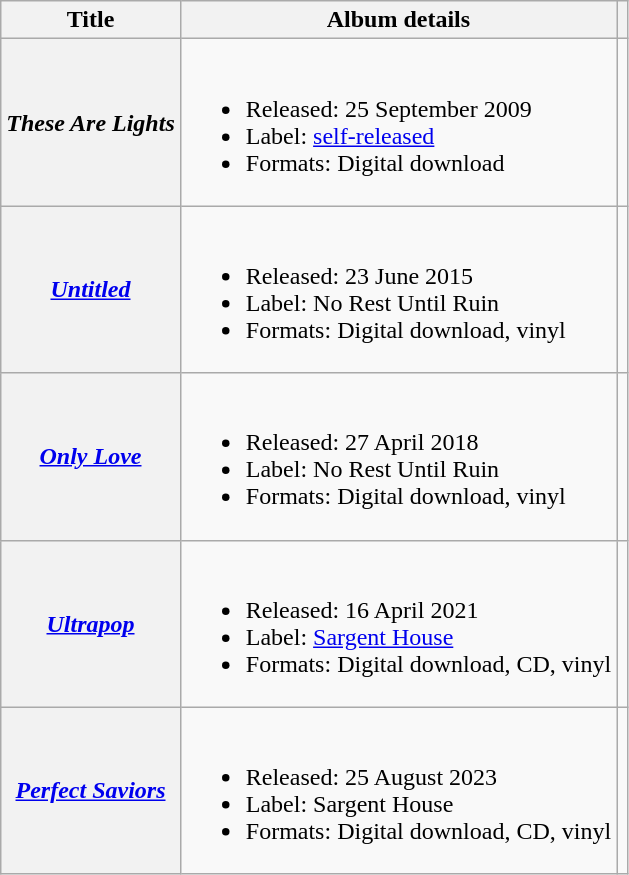<table class="wikitable plainrowheaders">
<tr>
<th>Title</th>
<th>Album details</th>
<th></th>
</tr>
<tr>
<th scope="row"><em>These Are Lights</em></th>
<td><br><ul><li>Released: 25 September 2009</li><li>Label: <a href='#'>self-released</a></li><li>Formats: Digital download</li></ul></td>
<td></td>
</tr>
<tr>
<th scope="row"><em><a href='#'>Untitled</a></em></th>
<td><br><ul><li>Released: 23 June 2015</li><li>Label: No Rest Until Ruin</li><li>Formats: Digital download, vinyl</li></ul></td>
<td></td>
</tr>
<tr>
<th scope="row"><em><a href='#'>Only Love</a></em></th>
<td><br><ul><li>Released: 27 April 2018</li><li>Label: No Rest Until Ruin</li><li>Formats: Digital download, vinyl</li></ul></td>
<td></td>
</tr>
<tr>
<th scope="row"><em><a href='#'>Ultrapop</a></em></th>
<td><br><ul><li>Released: 16 April 2021</li><li>Label: <a href='#'>Sargent House</a></li><li>Formats: Digital download, CD, vinyl</li></ul></td>
<td></td>
</tr>
<tr>
<th scope="row"><em><a href='#'>Perfect Saviors</a></em></th>
<td><br><ul><li>Released: 25 August 2023</li><li>Label: Sargent House</li><li>Formats: Digital download, CD, vinyl</li></ul></td>
<td></td>
</tr>
</table>
